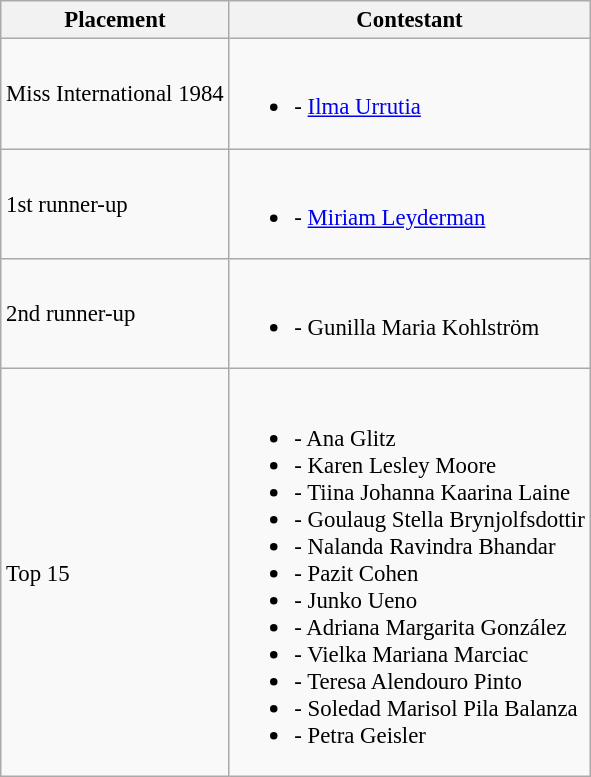<table class="wikitable sortable" style="font-size:95%;">
<tr>
<th>Placement</th>
<th>Contestant</th>
</tr>
<tr>
<td>Miss International 1984</td>
<td><br><ul><li> - <a href='#'>Ilma Urrutia</a></li></ul></td>
</tr>
<tr>
<td>1st runner-up</td>
<td><br><ul><li> - <a href='#'>Miriam Leyderman</a></li></ul></td>
</tr>
<tr>
<td>2nd runner-up</td>
<td><br><ul><li> - Gunilla Maria Kohlström</li></ul></td>
</tr>
<tr>
<td>Top 15</td>
<td><br><ul><li> - Ana Glitz</li><li> - Karen Lesley Moore</li><li> - Tiina Johanna Kaarina Laine</li><li> - Goulaug Stella Brynjolfsdottir</li><li> - Nalanda Ravindra Bhandar</li><li> - Pazit Cohen</li><li> - Junko Ueno</li><li> - Adriana Margarita González</li><li> - Vielka Mariana Marciac</li><li> - Teresa Alendouro Pinto</li><li> - Soledad Marisol Pila Balanza</li><li> - Petra Geisler</li></ul></td>
</tr>
</table>
